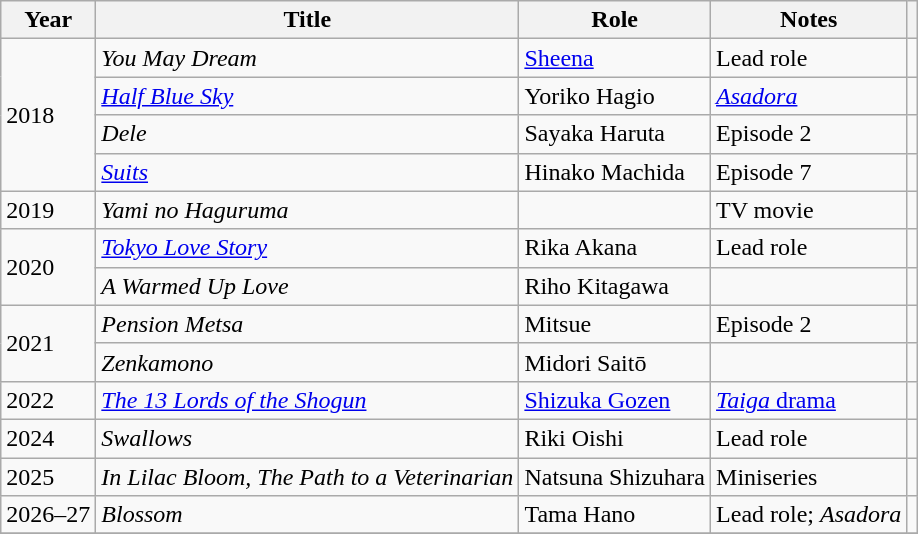<table class="wikitable sortable">
<tr>
<th>Year</th>
<th>Title</th>
<th>Role</th>
<th class="unsortable">Notes</th>
<th class="unsortable"></th>
</tr>
<tr>
<td rowspan=4>2018</td>
<td><em>You May Dream</em></td>
<td><a href='#'>Sheena</a></td>
<td>Lead role</td>
<td></td>
</tr>
<tr>
<td><em><a href='#'>Half Blue Sky</a></em></td>
<td>Yoriko Hagio</td>
<td><em><a href='#'>Asadora</a></em></td>
<td></td>
</tr>
<tr>
<td><em>Dele</em></td>
<td>Sayaka Haruta</td>
<td>Episode 2</td>
<td></td>
</tr>
<tr>
<td><em><a href='#'>Suits</a></em></td>
<td>Hinako Machida</td>
<td>Episode 7</td>
<td></td>
</tr>
<tr>
<td>2019</td>
<td><em>Yami no Haguruma</em></td>
<td></td>
<td>TV movie</td>
<td></td>
</tr>
<tr>
<td rowspan=2>2020</td>
<td><em><a href='#'>Tokyo Love Story</a></em></td>
<td>Rika Akana</td>
<td>Lead role</td>
<td></td>
</tr>
<tr>
<td><em>A Warmed Up Love</em></td>
<td>Riho Kitagawa</td>
<td></td>
<td></td>
</tr>
<tr>
<td rowspan=2>2021</td>
<td><em>Pension Metsa</em></td>
<td>Mitsue</td>
<td>Episode 2</td>
<td></td>
</tr>
<tr>
<td><em>Zenkamono</em></td>
<td>Midori Saitō</td>
<td></td>
<td></td>
</tr>
<tr>
<td>2022</td>
<td><em><a href='#'>The 13 Lords of the Shogun</a></em></td>
<td><a href='#'>Shizuka Gozen</a></td>
<td><a href='#'><em>Taiga</em> drama</a></td>
<td></td>
</tr>
<tr>
<td>2024</td>
<td><em>Swallows</em></td>
<td>Riki Oishi</td>
<td>Lead role</td>
<td></td>
</tr>
<tr>
<td>2025</td>
<td><em>In Lilac Bloom, The Path to a Veterinarian</em></td>
<td>Natsuna Shizuhara</td>
<td>Miniseries</td>
<td></td>
</tr>
<tr>
<td>2026–27</td>
<td><em>Blossom</em></td>
<td>Tama Hano</td>
<td>Lead role; <em>Asadora</em></td>
<td></td>
</tr>
<tr>
</tr>
</table>
